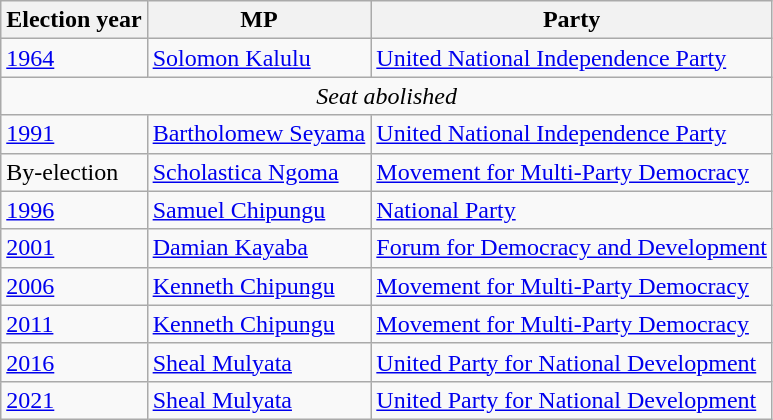<table class=wikitable>
<tr>
<th>Election year</th>
<th>MP</th>
<th>Party</th>
</tr>
<tr>
<td><a href='#'>1964</a></td>
<td><a href='#'>Solomon Kalulu</a></td>
<td><a href='#'>United National Independence Party</a></td>
</tr>
<tr>
<td colspan=3 align=center><em>Seat abolished</em></td>
</tr>
<tr>
<td><a href='#'>1991</a></td>
<td><a href='#'>Bartholomew Seyama</a></td>
<td><a href='#'>United National Independence Party</a></td>
</tr>
<tr>
<td>By-election</td>
<td><a href='#'>Scholastica Ngoma</a></td>
<td><a href='#'>Movement for Multi-Party Democracy</a></td>
</tr>
<tr>
<td><a href='#'>1996</a></td>
<td><a href='#'>Samuel Chipungu</a></td>
<td><a href='#'>National Party</a></td>
</tr>
<tr>
<td><a href='#'>2001</a></td>
<td><a href='#'>Damian Kayaba</a></td>
<td><a href='#'>Forum for Democracy and Development</a></td>
</tr>
<tr>
<td><a href='#'>2006</a></td>
<td><a href='#'>Kenneth Chipungu</a></td>
<td><a href='#'>Movement for Multi-Party Democracy</a></td>
</tr>
<tr>
<td><a href='#'>2011</a></td>
<td><a href='#'>Kenneth Chipungu</a></td>
<td><a href='#'>Movement for Multi-Party Democracy</a></td>
</tr>
<tr>
<td><a href='#'>2016</a></td>
<td><a href='#'>Sheal Mulyata</a></td>
<td><a href='#'>United Party for National Development</a></td>
</tr>
<tr>
<td><a href='#'>2021</a></td>
<td><a href='#'>Sheal Mulyata</a></td>
<td><a href='#'>United Party for National Development</a></td>
</tr>
</table>
